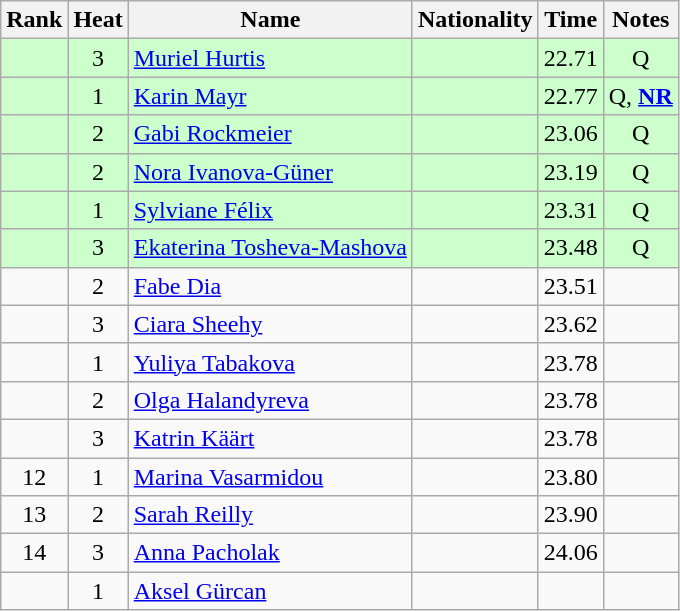<table class="wikitable sortable" style="text-align:center">
<tr>
<th>Rank</th>
<th>Heat</th>
<th>Name</th>
<th>Nationality</th>
<th>Time</th>
<th>Notes</th>
</tr>
<tr bgcolor=ccffcc>
<td></td>
<td>3</td>
<td align="left"><a href='#'>Muriel Hurtis</a></td>
<td align=left></td>
<td>22.71</td>
<td>Q</td>
</tr>
<tr bgcolor=ccffcc>
<td></td>
<td>1</td>
<td align="left"><a href='#'>Karin Mayr</a></td>
<td align=left></td>
<td>22.77</td>
<td>Q, <strong><a href='#'>NR</a></strong></td>
</tr>
<tr bgcolor=ccffcc>
<td></td>
<td>2</td>
<td align="left"><a href='#'>Gabi Rockmeier</a></td>
<td align=left></td>
<td>23.06</td>
<td>Q</td>
</tr>
<tr bgcolor=ccffcc>
<td></td>
<td>2</td>
<td align="left"><a href='#'>Nora Ivanova-Güner</a></td>
<td align=left></td>
<td>23.19</td>
<td>Q</td>
</tr>
<tr bgcolor=ccffcc>
<td></td>
<td>1</td>
<td align="left"><a href='#'>Sylviane Félix</a></td>
<td align=left></td>
<td>23.31</td>
<td>Q</td>
</tr>
<tr bgcolor=ccffcc>
<td></td>
<td>3</td>
<td align="left"><a href='#'>Ekaterina Tosheva-Mashova</a></td>
<td align=left></td>
<td>23.48</td>
<td>Q</td>
</tr>
<tr>
<td></td>
<td>2</td>
<td align="left"><a href='#'>Fabe Dia</a></td>
<td align=left></td>
<td>23.51</td>
<td></td>
</tr>
<tr>
<td></td>
<td>3</td>
<td align="left"><a href='#'>Ciara Sheehy</a></td>
<td align=left></td>
<td>23.62</td>
<td></td>
</tr>
<tr>
<td></td>
<td>1</td>
<td align="left"><a href='#'>Yuliya Tabakova</a></td>
<td align=left></td>
<td>23.78</td>
<td></td>
</tr>
<tr>
<td></td>
<td>2</td>
<td align="left"><a href='#'>Olga Halandyreva</a></td>
<td align=left></td>
<td>23.78</td>
<td></td>
</tr>
<tr>
<td></td>
<td>3</td>
<td align="left"><a href='#'>Katrin Käärt</a></td>
<td align=left></td>
<td>23.78</td>
<td></td>
</tr>
<tr>
<td>12</td>
<td>1</td>
<td align="left"><a href='#'>Marina Vasarmidou</a></td>
<td align=left></td>
<td>23.80</td>
<td></td>
</tr>
<tr>
<td>13</td>
<td>2</td>
<td align="left"><a href='#'>Sarah Reilly</a></td>
<td align=left></td>
<td>23.90</td>
<td></td>
</tr>
<tr>
<td>14</td>
<td>3</td>
<td align="left"><a href='#'>Anna Pacholak</a></td>
<td align=left></td>
<td>24.06</td>
<td></td>
</tr>
<tr>
<td></td>
<td>1</td>
<td align="left"><a href='#'>Aksel Gürcan</a></td>
<td align=left></td>
<td></td>
<td></td>
</tr>
</table>
